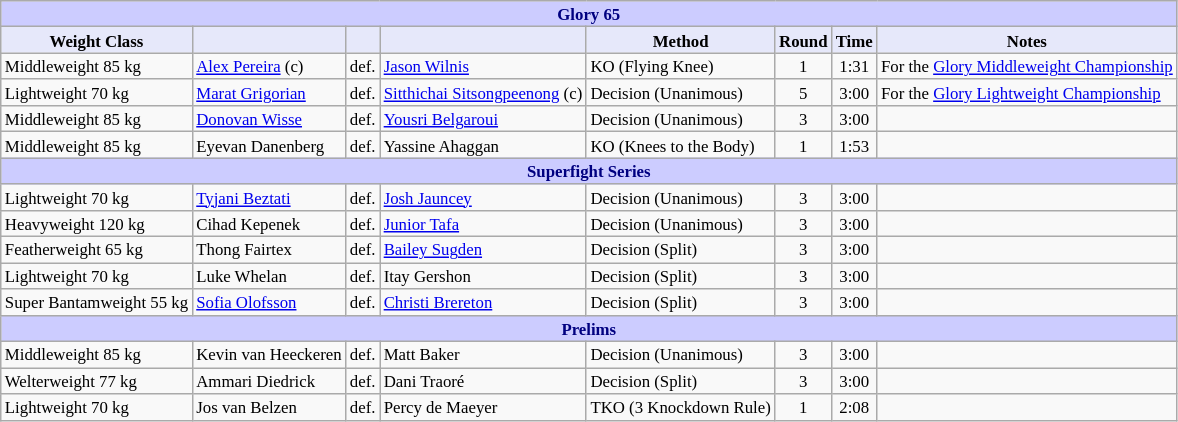<table class="wikitable" style="font-size: 70%;">
<tr>
<th colspan="8" style="background-color: #ccf; color: #000080; text-align: center;"><strong>Glory 65</strong></th>
</tr>
<tr>
<th colspan="1" style="background-color: #E6E8FA; color: #000000; text-align: center;">Weight Class</th>
<th colspan="1" style="background-color: #E6E8FA; color: #000000; text-align: center;"></th>
<th colspan="1" style="background-color: #E6E8FA; color: #000000; text-align: center;"></th>
<th colspan="1" style="background-color: #E6E8FA; color: #000000; text-align: center;"></th>
<th colspan="1" style="background-color: #E6E8FA; color: #000000; text-align: center;">Method</th>
<th colspan="1" style="background-color: #E6E8FA; color: #000000; text-align: center;">Round</th>
<th colspan="1" style="background-color: #E6E8FA; color: #000000; text-align: center;">Time</th>
<th colspan="1" style="background-color: #E6E8FA; color: #000000; text-align: center;">Notes</th>
</tr>
<tr>
<td>Middleweight 85 kg</td>
<td> <a href='#'>Alex Pereira</a> (c)</td>
<td align=center>def.</td>
<td> <a href='#'>Jason Wilnis</a></td>
<td>KO (Flying Knee)</td>
<td align=center>1</td>
<td align=center>1:31</td>
<td>For the <a href='#'>Glory Middleweight Championship</a></td>
</tr>
<tr>
<td>Lightweight 70 kg</td>
<td> <a href='#'>Marat Grigorian</a></td>
<td align=center>def.</td>
<td> <a href='#'>Sitthichai Sitsongpeenong</a> (c)</td>
<td>Decision (Unanimous)</td>
<td align=center>5</td>
<td align=center>3:00</td>
<td>For the <a href='#'>Glory Lightweight Championship</a></td>
</tr>
<tr>
<td>Middleweight 85 kg</td>
<td> <a href='#'>Donovan Wisse</a></td>
<td align=center>def.</td>
<td> <a href='#'>Yousri Belgaroui</a></td>
<td>Decision (Unanimous)</td>
<td align=center>3</td>
<td align=center>3:00</td>
<td></td>
</tr>
<tr>
<td>Middleweight 85 kg</td>
<td> Eyevan Danenberg</td>
<td align=center>def.</td>
<td> Yassine Ahaggan</td>
<td>KO (Knees to the Body)</td>
<td align=center>1</td>
<td align=center>1:53</td>
<td></td>
</tr>
<tr>
<th colspan="8" style="background-color: #ccf; color: #000080; text-align: center;"><strong>Superfight Series</strong></th>
</tr>
<tr>
<td>Lightweight 70 kg</td>
<td> <a href='#'>Tyjani Beztati</a></td>
<td align=center>def.</td>
<td> <a href='#'>Josh Jauncey</a></td>
<td>Decision (Unanimous)</td>
<td align=center>3</td>
<td align=center>3:00</td>
<td></td>
</tr>
<tr>
<td>Heavyweight 120 kg</td>
<td> Cihad Kepenek</td>
<td align=center>def.</td>
<td> <a href='#'>Junior Tafa</a></td>
<td>Decision (Unanimous)</td>
<td align=center>3</td>
<td align=center>3:00</td>
<td></td>
</tr>
<tr>
<td>Featherweight 65 kg</td>
<td> Thong Fairtex</td>
<td align=center>def.</td>
<td> <a href='#'>Bailey Sugden</a></td>
<td>Decision (Split)</td>
<td align=center>3</td>
<td align=center>3:00</td>
<td></td>
</tr>
<tr>
<td>Lightweight 70 kg</td>
<td> Luke Whelan</td>
<td align=center>def.</td>
<td> Itay Gershon</td>
<td>Decision (Split)</td>
<td align=center>3</td>
<td align=center>3:00</td>
<td></td>
</tr>
<tr>
<td>Super Bantamweight 55 kg</td>
<td> <a href='#'>Sofia Olofsson</a></td>
<td align=center>def.</td>
<td> <a href='#'>Christi Brereton</a></td>
<td>Decision (Split)</td>
<td align=center>3</td>
<td align=center>3:00</td>
<td></td>
</tr>
<tr>
<th colspan="8" style="background-color: #ccf; color: #000080; text-align: center;"><strong>Prelims</strong></th>
</tr>
<tr>
<td>Middleweight 85 kg</td>
<td> Kevin van Heeckeren</td>
<td align=center>def.</td>
<td> Matt Baker</td>
<td>Decision (Unanimous)</td>
<td align=center>3</td>
<td align=center>3:00</td>
<td></td>
</tr>
<tr>
<td>Welterweight 77 kg</td>
<td> Ammari Diedrick</td>
<td align=center>def.</td>
<td> Dani Traoré</td>
<td>Decision (Split)</td>
<td align=center>3</td>
<td align=center>3:00</td>
<td></td>
</tr>
<tr>
<td>Lightweight 70 kg</td>
<td> Jos van Belzen</td>
<td align=center>def.</td>
<td> Percy de Maeyer</td>
<td>TKO (3 Knockdown Rule)</td>
<td align=center>1</td>
<td align=center>2:08</td>
<td></td>
</tr>
</table>
